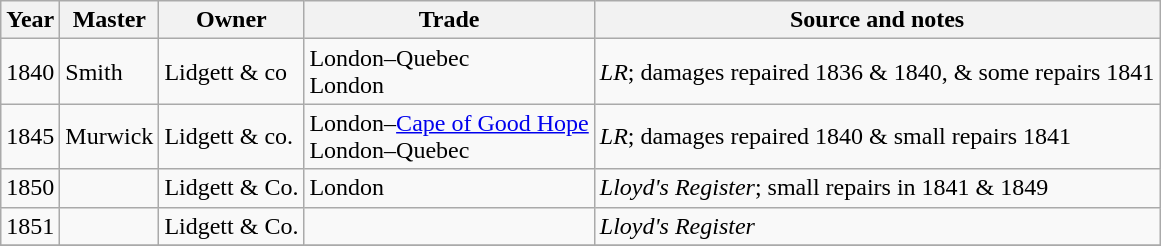<table class="sortable wikitable">
<tr>
<th>Year</th>
<th>Master</th>
<th>Owner</th>
<th>Trade</th>
<th>Source and notes</th>
</tr>
<tr>
<td>1840</td>
<td>Smith</td>
<td>Lidgett & co</td>
<td>London–Quebec<br>London</td>
<td><em>LR</em>; damages repaired 1836 & 1840, & some repairs 1841</td>
</tr>
<tr>
<td>1845</td>
<td>Murwick</td>
<td>Lidgett & co.</td>
<td>London–<a href='#'>Cape of Good Hope</a><br>London–Quebec</td>
<td><em>LR</em>; damages repaired 1840 & small repairs 1841</td>
</tr>
<tr>
<td>1850</td>
<td></td>
<td>Lidgett & Co.</td>
<td>London</td>
<td><em>Lloyd's Register</em>; small repairs in 1841 & 1849</td>
</tr>
<tr>
<td>1851</td>
<td></td>
<td>Lidgett & Co.</td>
<td></td>
<td><em>Lloyd's Register</em></td>
</tr>
<tr>
</tr>
</table>
